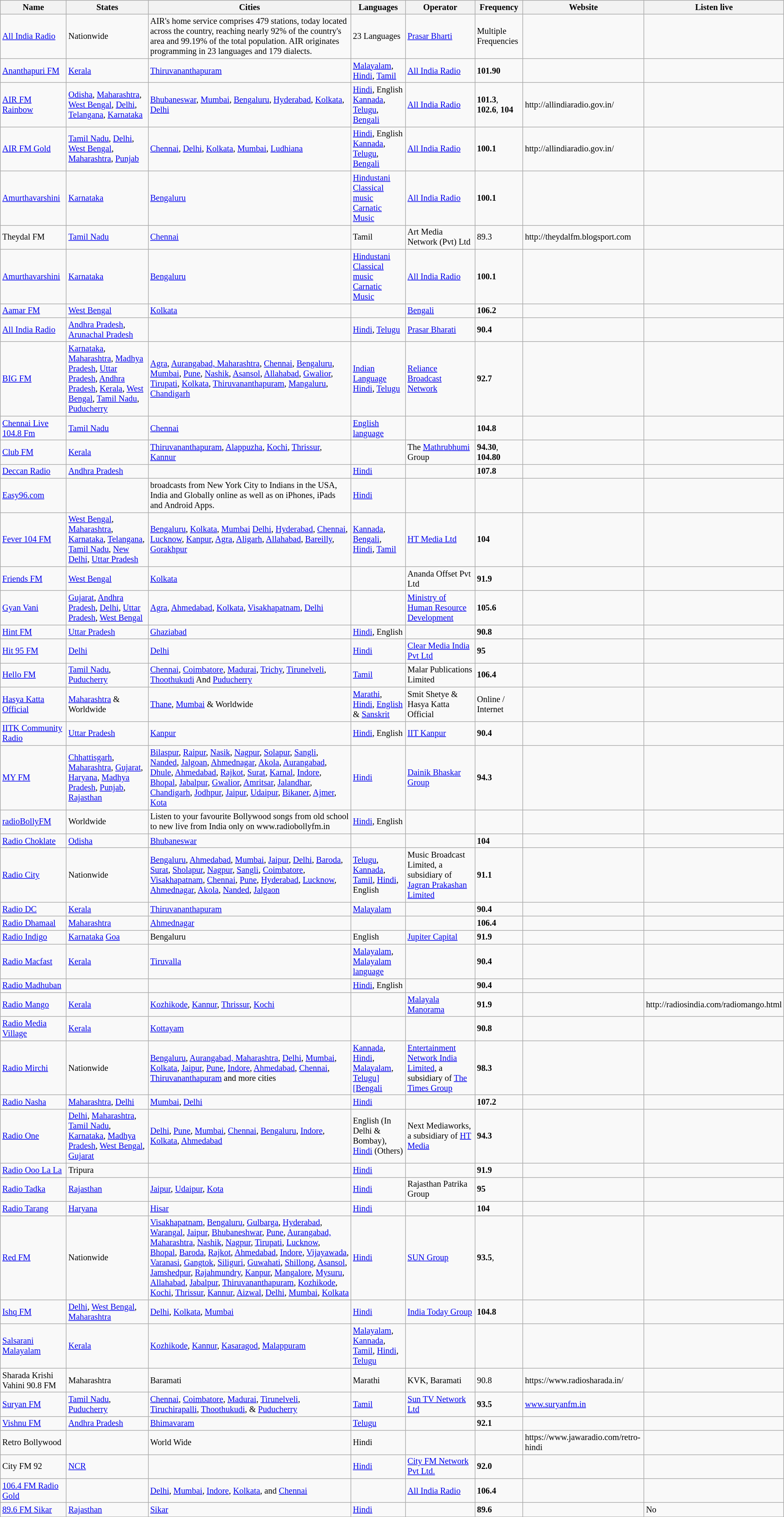<table class="wikitable" style="font-size:85%;">
<tr>
<th>Name</th>
<th>States</th>
<th>Cities</th>
<th>Languages</th>
<th>Operator</th>
<th>Frequency</th>
<th>Website</th>
<th>Listen live</th>
</tr>
<tr>
<td><a href='#'>All India Radio</a></td>
<td>Nationwide</td>
<td>AIR's home service comprises 479 stations, today located across the country, reaching nearly 92% of the country's area and 99.19% of the total population. AIR originates programming in 23 languages and 179 dialects.</td>
<td>23 Languages</td>
<td><a href='#'>Prasar Bharti</a></td>
<td>Multiple Frequencies</td>
<td></td>
<td></td>
</tr>
<tr>
<td><a href='#'>Ananthapuri FM</a></td>
<td><a href='#'>Kerala</a></td>
<td><a href='#'>Thiruvananthapuram</a></td>
<td><a href='#'>Malayalam</a>, <a href='#'>Hindi</a>, <a href='#'>Tamil</a></td>
<td><a href='#'>All India Radio</a></td>
<td><strong>101.90</strong></td>
<td></td>
<td></td>
</tr>
<tr>
<td><a href='#'>AIR FM Rainbow</a></td>
<td><a href='#'>Odisha</a>, <a href='#'>Maharashtra</a>, <a href='#'>West Bengal</a>, <a href='#'>Delhi</a>, <a href='#'>Telangana</a>, <a href='#'>Karnataka</a></td>
<td><a href='#'>Bhubaneswar</a>, <a href='#'>Mumbai</a>, <a href='#'>Bengaluru</a>, <a href='#'>Hyderabad</a>, <a href='#'>Kolkata</a>, <a href='#'>Delhi</a></td>
<td><a href='#'>Hindi</a>, English <a href='#'>Kannada</a>, <a href='#'>Telugu</a>, <a href='#'>Bengali</a></td>
<td><a href='#'>All India Radio</a></td>
<td><strong>101.3</strong>, <strong>102.6</strong>, <strong> 104</strong></td>
<td>http://allindiaradio.gov.in/</td>
<td></td>
</tr>
<tr>
<td><a href='#'>AIR FM Gold</a></td>
<td><a href='#'>Tamil Nadu</a>, <a href='#'>Delhi</a>, <a href='#'>West Bengal</a>, <a href='#'>Maharashtra</a>, <a href='#'>Punjab</a></td>
<td><a href='#'>Chennai</a>, <a href='#'>Delhi</a>, <a href='#'>Kolkata</a>, <a href='#'>Mumbai</a>, <a href='#'>Ludhiana</a></td>
<td><a href='#'>Hindi</a>, English <a href='#'>Kannada</a>, <a href='#'>Telugu</a>, <a href='#'>Bengali</a></td>
<td><a href='#'>All India Radio</a></td>
<td><strong>100.1</strong></td>
<td>http://allindiaradio.gov.in/</td>
<td></td>
</tr>
<tr>
<td><a href='#'>Amurthavarshini</a></td>
<td><a href='#'>Karnataka</a></td>
<td><a href='#'>Bengaluru</a></td>
<td><a href='#'>Hindustani Classical music</a> <a href='#'>Carnatic Music</a></td>
<td><a href='#'>All India Radio</a></td>
<td><strong>100.1</strong></td>
<td></td>
<td></td>
</tr>
<tr>
<td>Theydal FM</td>
<td><a href='#'>Tamil Nadu</a></td>
<td><a href='#'>Chennai</a></td>
<td>Tamil</td>
<td>Art Media Network (Pvt) Ltd</td>
<td>89.3</td>
<td>http://theydalfm.blogsport.com</td>
<td></td>
</tr>
<tr>
<td><a href='#'>Amurthavarshini</a></td>
<td><a href='#'>Karnataka</a></td>
<td><a href='#'>Bengaluru</a></td>
<td><a href='#'>Hindustani Classical music</a> <a href='#'>Carnatic Music</a></td>
<td><a href='#'>All India Radio</a></td>
<td><strong>100.1</strong></td>
<td></td>
<td></td>
</tr>
<tr>
<td><a href='#'>Aamar FM</a></td>
<td><a href='#'>West Bengal</a></td>
<td><a href='#'>Kolkata</a></td>
<td></td>
<td><a href='#'>Bengali</a></td>
<td><strong>106.2</strong></td>
<td></td>
<td></td>
</tr>
<tr>
<td><a href='#'>All India Radio</a></td>
<td><a href='#'>Andhra Pradesh</a>, <a href='#'>Arunachal Pradesh</a></td>
<td></td>
<td><a href='#'>Hindi</a>, <a href='#'>Telugu</a></td>
<td><a href='#'>Prasar Bharati</a></td>
<td><strong>90.4</strong></td>
<td></td>
<td></td>
</tr>
<tr>
<td><a href='#'>BIG FM</a></td>
<td><a href='#'>Karnataka</a>, <a href='#'>Maharashtra</a>, <a href='#'>Madhya Pradesh</a>, <a href='#'>Uttar Pradesh</a>, <a href='#'>Andhra Pradesh</a>, <a href='#'>Kerala</a>, <a href='#'>West Bengal</a>, <a href='#'>Tamil Nadu</a>, <a href='#'>Puducherry</a></td>
<td><a href='#'>Agra</a>, <a href='#'>Aurangabad, Maharashtra</a>, <a href='#'>Chennai</a>, <a href='#'>Bengaluru</a>, <a href='#'>Mumbai</a>, <a href='#'>Pune</a>, <a href='#'>Nashik</a>, <a href='#'>Asansol</a>, <a href='#'>Allahabad</a>, <a href='#'>Gwalior</a>, <a href='#'>Tirupati</a>, <a href='#'>Kolkata</a>, <a href='#'>Thiruvananthapuram</a>, <a href='#'>Mangaluru</a>, <a href='#'>Chandigarh</a></td>
<td><a href='#'>Indian Language</a> <a href='#'>Hindi</a>, <a href='#'>Telugu</a></td>
<td><a href='#'>Reliance Broadcast Network</a></td>
<td><strong>92.7</strong></td>
<td> </td>
<td></td>
</tr>
<tr>
<td><a href='#'>Chennai Live 104.8 Fm</a></td>
<td><a href='#'>Tamil Nadu</a></td>
<td><a href='#'>Chennai</a></td>
<td><a href='#'>English language</a></td>
<td></td>
<td><strong>104.8</strong></td>
<td></td>
<td></td>
</tr>
<tr>
<td><a href='#'>Club FM</a></td>
<td><a href='#'>Kerala</a></td>
<td><a href='#'>Thiruvananthapuram</a>, <a href='#'>Alappuzha</a>, <a href='#'>Kochi</a>, <a href='#'>Thrissur</a>, <a href='#'>Kannur</a></td>
<td></td>
<td>The <a href='#'>Mathrubhumi</a> Group</td>
<td><strong>94.30</strong>, <strong>104.80</strong></td>
<td></td>
<td></td>
</tr>
<tr>
<td><a href='#'>Deccan Radio</a></td>
<td><a href='#'>Andhra Pradesh</a></td>
<td></td>
<td><a href='#'>Hindi</a></td>
<td></td>
<td><strong>107.8</strong></td>
<td></td>
<td></td>
</tr>
<tr>
<td><a href='#'>Easy96.com</a></td>
<td></td>
<td>broadcasts from New York City to Indians in the USA, India and Globally online as well as on iPhones, iPads and Android Apps.</td>
<td><a href='#'>Hindi</a></td>
<td></td>
<td></td>
<td></td>
<td></td>
</tr>
<tr>
<td><a href='#'>Fever 104 FM</a></td>
<td><a href='#'>West Bengal</a>, <a href='#'>Maharashtra</a>, <a href='#'>Karnataka</a>, <a href='#'>Telangana</a>, <a href='#'>Tamil Nadu</a>, <a href='#'>New Delhi</a>, <a href='#'>Uttar Pradesh</a></td>
<td><a href='#'>Bengaluru</a>, <a href='#'>Kolkata</a>, <a href='#'>Mumbai</a> <a href='#'>Delhi</a>, <a href='#'>Hyderabad</a>, <a href='#'>Chennai</a>, <a href='#'>Lucknow</a>, <a href='#'>Kanpur</a>, <a href='#'>Agra</a>, <a href='#'>Aligarh</a>, <a href='#'>Allahabad</a>, <a href='#'>Bareilly</a>, <a href='#'>Gorakhpur</a></td>
<td><a href='#'>Kannada</a>, <a href='#'>Bengali</a>, <a href='#'>Hindi</a>, <a href='#'>Tamil</a></td>
<td><a href='#'>HT Media Ltd</a></td>
<td><strong>104</strong></td>
<td></td>
<td></td>
</tr>
<tr>
<td><a href='#'>Friends FM</a></td>
<td><a href='#'>West Bengal</a></td>
<td><a href='#'>Kolkata</a></td>
<td></td>
<td>Ananda Offset Pvt Ltd</td>
<td><strong>91.9</strong></td>
<td></td>
<td></td>
</tr>
<tr>
<td><a href='#'>Gyan Vani</a></td>
<td><a href='#'>Gujarat</a>, <a href='#'>Andhra Pradesh</a>, <a href='#'>Delhi</a>, <a href='#'>Uttar Pradesh</a>, <a href='#'>West Bengal</a></td>
<td><a href='#'>Agra</a>, <a href='#'>Ahmedabad</a>, <a href='#'>Kolkata</a>, <a href='#'>Visakhapatnam</a>, <a href='#'>Delhi</a></td>
<td></td>
<td><a href='#'>Ministry of Human Resource Development</a></td>
<td><strong>105.6</strong></td>
<td></td>
<td></td>
</tr>
<tr>
<td><a href='#'>Hint FM</a></td>
<td><a href='#'>Uttar Pradesh</a></td>
<td><a href='#'>Ghaziabad</a></td>
<td><a href='#'>Hindi</a>, English</td>
<td></td>
<td><strong>90.8</strong></td>
<td></td>
<td></td>
</tr>
<tr>
<td><a href='#'>Hit 95 FM</a></td>
<td><a href='#'>Delhi</a></td>
<td><a href='#'>Delhi</a></td>
<td><a href='#'>Hindi</a></td>
<td><a href='#'>Clear Media India Pvt Ltd</a></td>
<td><strong>95</strong></td>
<td></td>
<td></td>
</tr>
<tr>
<td><a href='#'>Hello FM</a></td>
<td><a href='#'>Tamil Nadu</a>, <a href='#'>Puducherry</a></td>
<td><a href='#'>Chennai</a>, <a href='#'>Coimbatore</a>, <a href='#'>Madurai</a>, <a href='#'>Trichy</a>, <a href='#'>Tirunelveli</a>, <a href='#'>Thoothukudi</a> And <a href='#'>Puducherry</a></td>
<td><a href='#'>Tamil</a></td>
<td>Malar Publications Limited</td>
<td><strong>106.4</strong></td>
<td> </td>
<td></td>
</tr>
<tr>
<td><a href='#'>Hasya Katta Official</a></td>
<td><a href='#'>Maharashtra</a> & Worldwide</td>
<td><a href='#'>Thane</a>, <a href='#'>Mumbai</a>  & Worldwide</td>
<td><a href='#'>Marathi</a>, <a href='#'>Hindi</a>, <a href='#'>English</a> & <a href='#'>Sanskrit</a></td>
<td>Smit Shetye & Hasya Katta Official</td>
<td>Online / Internet</td>
<td></td>
<td></td>
</tr>
<tr>
<td><a href='#'>IITK Community Radio</a></td>
<td><a href='#'>Uttar Pradesh</a></td>
<td><a href='#'>Kanpur</a></td>
<td><a href='#'>Hindi</a>, English</td>
<td><a href='#'>IIT Kanpur</a></td>
<td><strong>90.4</strong></td>
<td></td>
<td></td>
</tr>
<tr>
<td><a href='#'>MY FM</a></td>
<td><a href='#'>Chhattisgarh</a>, <a href='#'>Maharashtra</a>, <a href='#'>Gujarat</a>, <a href='#'>Haryana</a>, <a href='#'>Madhya Pradesh</a>, <a href='#'>Punjab</a>, <a href='#'>Rajasthan</a></td>
<td><a href='#'>Bilaspur</a>, <a href='#'>Raipur</a>, <a href='#'>Nasik</a>, <a href='#'>Nagpur</a>, <a href='#'>Solapur</a>, <a href='#'>Sangli</a>, <a href='#'>Nanded</a>, <a href='#'>Jalgoan</a>, <a href='#'>Ahmednagar</a>, <a href='#'>Akola</a>, <a href='#'>Aurangabad</a>, <a href='#'>Dhule</a>, <a href='#'>Ahmedabad</a>, <a href='#'>Rajkot</a>, <a href='#'>Surat</a>, <a href='#'>Karnal</a>, <a href='#'>Indore</a>, <a href='#'>Bhopal</a>, <a href='#'>Jabalpur</a>, <a href='#'>Gwalior</a>, <a href='#'>Amritsar</a>, <a href='#'>Jalandhar</a>, <a href='#'>Chandigarh</a>, <a href='#'>Jodhpur</a>, <a href='#'>Jaipur</a>, <a href='#'>Udaipur</a>, <a href='#'>Bikaner</a>, <a href='#'>Ajmer</a>, <a href='#'>Kota</a></td>
<td><a href='#'>Hindi</a></td>
<td><a href='#'>Dainik Bhaskar Group</a></td>
<td><strong>94.3</strong></td>
<td></td>
<td></td>
</tr>
<tr>
<td><a href='#'>radioBollyFM</a></td>
<td>Worldwide</td>
<td>Listen to your favourite Bollywood songs from old school to new live from India only on www.radiobollyfm.in</td>
<td><a href='#'>Hindi</a>, English</td>
<td></td>
<td></td>
<td></td>
<td></td>
</tr>
<tr>
<td><a href='#'>Radio Choklate</a></td>
<td><a href='#'>Odisha</a></td>
<td><a href='#'>Bhubaneswar</a></td>
<td></td>
<td></td>
<td><strong>104</strong></td>
<td></td>
<td></td>
</tr>
<tr>
<td><a href='#'>Radio City</a></td>
<td>Nationwide</td>
<td><a href='#'>Bengaluru</a>, <a href='#'>Ahmedabad</a>, <a href='#'>Mumbai</a>, <a href='#'>Jaipur</a>, <a href='#'>Delhi</a>, <a href='#'>Baroda</a>, <a href='#'>Surat</a>, <a href='#'>Sholapur</a>, <a href='#'>Nagpur</a>, <a href='#'>Sangli</a>, <a href='#'>Coimbatore</a>, <a href='#'>Visakhapatnam</a>, <a href='#'>Chennai</a>, <a href='#'>Pune</a>, <a href='#'>Hyderabad</a>, <a href='#'>Lucknow</a>, <a href='#'>Ahmednagar</a>, <a href='#'>Akola</a>, <a href='#'>Nanded</a>, <a href='#'>Jalgaon</a></td>
<td><a href='#'>Telugu</a>, <a href='#'>Kannada</a>, <a href='#'>Tamil</a>, <a href='#'>Hindi</a>, English</td>
<td>Music Broadcast Limited, a subsidiary of <a href='#'>Jagran Prakashan Limited</a></td>
<td><strong>91.1</strong></td>
<td></td>
<td></td>
</tr>
<tr>
<td><a href='#'>Radio DC</a></td>
<td><a href='#'>Kerala</a></td>
<td><a href='#'>Thiruvananthapuram</a></td>
<td><a href='#'>Malayalam</a></td>
<td></td>
<td><strong>90.4</strong></td>
<td></td>
<td></td>
</tr>
<tr>
<td><a href='#'>Radio Dhamaal</a></td>
<td><a href='#'>Maharashtra</a></td>
<td><a href='#'>Ahmednagar</a></td>
<td></td>
<td></td>
<td><strong>106.4</strong></td>
<td></td>
<td></td>
</tr>
<tr>
<td><a href='#'>Radio Indigo</a></td>
<td><a href='#'>Karnataka</a> <a href='#'>Goa</a></td>
<td>Bengaluru</td>
<td>English</td>
<td><a href='#'>Jupiter Capital</a></td>
<td><strong>91.9</strong></td>
<td></td>
<td></td>
</tr>
<tr>
<td><a href='#'>Radio Macfast</a></td>
<td><a href='#'>Kerala</a></td>
<td><a href='#'>Tiruvalla</a></td>
<td><a href='#'>Malayalam</a>, <a href='#'>Malayalam language</a></td>
<td></td>
<td><strong>90.4</strong></td>
<td></td>
<td></td>
</tr>
<tr>
<td><a href='#'>Radio Madhuban</a></td>
<td></td>
<td></td>
<td><a href='#'>Hindi</a>, English</td>
<td></td>
<td><strong>90.4</strong></td>
<td></td>
<td></td>
</tr>
<tr>
<td><a href='#'>Radio Mango</a></td>
<td><a href='#'>Kerala</a></td>
<td><a href='#'>Kozhikode</a>, <a href='#'>Kannur</a>, <a href='#'>Thrissur</a>, <a href='#'>Kochi</a></td>
<td></td>
<td><a href='#'>Malayala Manorama</a></td>
<td><strong>91.9</strong></td>
<td></td>
<td>http://radiosindia.com/radiomango.html</td>
</tr>
<tr>
<td><a href='#'>Radio Media Village</a></td>
<td><a href='#'>Kerala</a></td>
<td><a href='#'>Kottayam</a></td>
<td></td>
<td></td>
<td><strong>90.8</strong></td>
<td></td>
<td></td>
</tr>
<tr>
<td><a href='#'>Radio Mirchi</a></td>
<td>Nationwide</td>
<td><a href='#'>Bengaluru</a>, <a href='#'>Aurangabad, Maharashtra</a>, <a href='#'>Delhi</a>, <a href='#'>Mumbai</a>, <a href='#'>Kolkata</a>, <a href='#'>Jaipur</a>, <a href='#'>Pune</a>, <a href='#'>Indore</a>, <a href='#'>Ahmedabad</a>, <a href='#'>Chennai</a>, <a href='#'>Thiruvananthapuram</a> and more cities</td>
<td><a href='#'>Kannada</a>, <a href='#'>Hindi</a>, <a href='#'>Malayalam</a>, <a href='#'>Telugu][Bengali</a></td>
<td><a href='#'>Entertainment Network India Limited</a>, a subsidiary of <a href='#'>The Times Group</a></td>
<td><strong>98.3</strong></td>
<td></td>
<td></td>
</tr>
<tr>
<td><a href='#'>Radio Nasha</a></td>
<td><a href='#'>Maharashtra</a>, <a href='#'>Delhi</a></td>
<td><a href='#'>Mumbai</a>, <a href='#'>Delhi</a></td>
<td><a href='#'>Hindi</a></td>
<td></td>
<td><strong>107.2</strong></td>
<td></td>
<td></td>
</tr>
<tr>
<td><a href='#'>Radio One</a></td>
<td><a href='#'>Delhi</a>, <a href='#'>Maharashtra</a>, <a href='#'>Tamil Nadu</a>, <a href='#'>Karnataka</a>, <a href='#'>Madhya Pradesh</a>, <a href='#'>West Bengal</a>, <a href='#'>Gujarat</a></td>
<td><a href='#'>Delhi</a>, <a href='#'>Pune</a>, <a href='#'>Mumbai</a>, <a href='#'>Chennai</a>, <a href='#'>Bengaluru</a>, <a href='#'>Indore</a>, <a href='#'>Kolkata</a>, <a href='#'>Ahmedabad</a></td>
<td>English (In Delhi & Bombay), <a href='#'>Hindi</a> (Others)</td>
<td>Next Mediaworks, a subsidiary of <a href='#'>HT Media</a></td>
<td><strong>94.3</strong></td>
<td></td>
<td></td>
</tr>
<tr>
<td><a href='#'>Radio Ooo La La</a></td>
<td>Tripura</td>
<td></td>
<td><a href='#'>Hindi</a></td>
<td></td>
<td><strong>91.9</strong></td>
<td></td>
<td></td>
</tr>
<tr>
<td><a href='#'>Radio Tadka</a></td>
<td><a href='#'>Rajasthan</a></td>
<td><a href='#'>Jaipur</a>, <a href='#'>Udaipur</a>, <a href='#'>Kota</a></td>
<td><a href='#'>Hindi</a></td>
<td>Rajasthan Patrika Group</td>
<td><strong>95</strong></td>
<td></td>
<td></td>
</tr>
<tr>
<td><a href='#'>Radio Tarang</a></td>
<td><a href='#'>Haryana</a></td>
<td><a href='#'>Hisar</a></td>
<td><a href='#'>Hindi</a></td>
<td></td>
<td><strong>104</strong></td>
<td></td>
<td></td>
</tr>
<tr>
<td><a href='#'>Red FM</a></td>
<td>Nationwide</td>
<td><a href='#'>Visakhapatnam</a>, <a href='#'>Bengaluru</a>, <a href='#'>Gulbarga</a>, <a href='#'>Hyderabad</a>, <a href='#'>Warangal</a>, <a href='#'>Jaipur</a>, <a href='#'>Bhubaneshwar</a>, <a href='#'>Pune</a>, <a href='#'>Aurangabad, Maharashtra</a>, <a href='#'>Nashik</a>, <a href='#'>Nagpur</a>, <a href='#'>Tirupati</a>, <a href='#'>Lucknow</a>, <a href='#'>Bhopal</a>, <a href='#'>Baroda</a>, <a href='#'>Rajkot</a>, <a href='#'>Ahmedabad</a>, <a href='#'>Indore</a>, <a href='#'>Vijayawada</a>, <a href='#'>Varanasi</a>, <a href='#'>Gangtok</a>, <a href='#'>Siliguri</a>, <a href='#'>Guwahati</a>, <a href='#'>Shillong</a>, <a href='#'>Asansol</a>, <a href='#'>Jamshedpur</a>, <a href='#'>Rajahmundry</a>, <a href='#'>Kanpur</a>, <a href='#'>Mangalore</a>, <a href='#'>Mysuru</a>, <a href='#'>Allahabad</a>, <a href='#'>Jabalpur</a>, <a href='#'>Thiruvananthapuram</a>, <a href='#'>Kozhikode</a>, <a href='#'>Kochi</a>, <a href='#'>Thrissur</a>, <a href='#'>Kannur</a>, <a href='#'>Aizwal</a>, <a href='#'>Delhi</a>, <a href='#'>Mumbai</a>, <a href='#'>Kolkata</a></td>
<td><a href='#'>Hindi</a></td>
<td><a href='#'>SUN Group</a></td>
<td><strong>93.5</strong>,</td>
<td></td>
<td></td>
</tr>
<tr>
<td><a href='#'>Ishq FM</a></td>
<td><a href='#'>Delhi</a>, <a href='#'>West Bengal</a>, <a href='#'>Maharashtra</a></td>
<td><a href='#'>Delhi</a>, <a href='#'>Kolkata</a>, <a href='#'>Mumbai</a></td>
<td><a href='#'>Hindi</a></td>
<td><a href='#'>India Today Group</a></td>
<td><strong>104.8</strong></td>
<td></td>
<td></td>
</tr>
<tr>
<td><a href='#'>Salsarani Malayalam</a></td>
<td><a href='#'>Kerala</a></td>
<td><a href='#'>Kozhikode</a>, <a href='#'>Kannur</a>, <a href='#'>Kasaragod</a>, <a href='#'>Malappuram</a></td>
<td><a href='#'>Malayalam</a>, <a href='#'>Kannada</a>, <a href='#'>Tamil</a>, <a href='#'>Hindi</a>, <a href='#'>Telugu</a></td>
<td></td>
<td></td>
<td></td>
<td></td>
</tr>
<tr>
<td>Sharada Krishi Vahini 90.8 FM</td>
<td>Maharashtra</td>
<td>Baramati</td>
<td>Marathi</td>
<td>KVK, Baramati</td>
<td>90.8</td>
<td>https://www.radiosharada.in/</td>
<td></td>
</tr>
<tr>
<td><a href='#'>Suryan FM</a></td>
<td><a href='#'>Tamil Nadu</a>, <a href='#'>Puducherry</a></td>
<td><a href='#'>Chennai</a>, <a href='#'>Coimbatore</a>, <a href='#'>Madurai</a>, <a href='#'>Tirunelveli</a>, <a href='#'>Tiruchirapalli</a>, <a href='#'>Thoothukudi</a>, & <a href='#'>Puducherry</a></td>
<td><a href='#'>Tamil</a></td>
<td><a href='#'>Sun TV Network Ltd</a></td>
<td><strong>93.5</strong></td>
<td><a href='#'>www.suryanfm.in</a></td>
<td></td>
</tr>
<tr>
<td><a href='#'>Vishnu FM</a></td>
<td><a href='#'>Andhra Pradesh</a></td>
<td><a href='#'>Bhimavaram</a></td>
<td><a href='#'>Telugu</a></td>
<td></td>
<td><strong>92.1</strong></td>
<td></td>
</tr>
<tr>
<td>Retro Bollywood</td>
<td></td>
<td>World Wide</td>
<td>Hindi</td>
<td></td>
<td></td>
<td>https://www.jawaradio.com/retro-hindi</td>
<td></td>
</tr>
<tr>
<td>City FM 92</td>
<td><a href='#'>NCR</a></td>
<td></td>
<td><a href='#'>Hindi</a></td>
<td><a href='#'>City FM Network Pvt Ltd.</a></td>
<td><strong>92.0</strong></td>
<td></td>
<td></td>
</tr>
<tr>
<td><a href='#'>106.4 FM Radio Gold</a></td>
<td></td>
<td><a href='#'>Delhi</a>, <a href='#'>Mumbai</a>, <a href='#'>Indore</a>, <a href='#'>Kolkata</a>, and <a href='#'>Chennai</a></td>
<td></td>
<td><a href='#'>All India Radio</a></td>
<td><strong>106.4</strong></td>
<td></td>
<td></td>
</tr>
<tr>
<td><a href='#'>89.6 FM Sikar</a></td>
<td><a href='#'>Rajasthan</a></td>
<td><a href='#'>Sikar</a></td>
<td><a href='#'>Hindi</a></td>
<td></td>
<td><strong>89.6</strong></td>
<td></td>
<td>No</td>
</tr>
</table>
